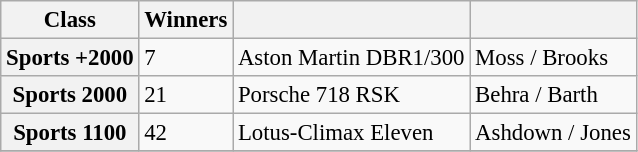<table class="wikitable" style="font-size: 95%">
<tr>
<th>Class</th>
<th>Winners</th>
<th></th>
<th></th>
</tr>
<tr>
<th>Sports +2000</th>
<td>7</td>
<td>Aston Martin DBR1/300</td>
<td>Moss / Brooks</td>
</tr>
<tr>
<th>Sports 2000</th>
<td>21</td>
<td>Porsche 718 RSK</td>
<td>Behra / Barth</td>
</tr>
<tr>
<th>Sports 1100</th>
<td>42</td>
<td>Lotus-Climax Eleven</td>
<td>Ashdown / Jones</td>
</tr>
<tr>
</tr>
</table>
